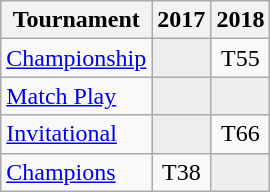<table class="wikitable" style="text-align:center;">
<tr>
<th>Tournament</th>
<th>2017</th>
<th>2018</th>
</tr>
<tr>
<td align="left"><a href='#'>Championship</a></td>
<td style="background:#eeeeee;"></td>
<td>T55</td>
</tr>
<tr>
<td align="left"><a href='#'>Match Play</a></td>
<td style="background:#eeeeee;"></td>
<td style="background:#eeeeee;"></td>
</tr>
<tr>
<td align="left"><a href='#'>Invitational</a></td>
<td style="background:#eeeeee;"></td>
<td>T66</td>
</tr>
<tr>
<td align="left"><a href='#'>Champions</a></td>
<td>T38</td>
<td style="background:#eeeeee;"></td>
</tr>
</table>
